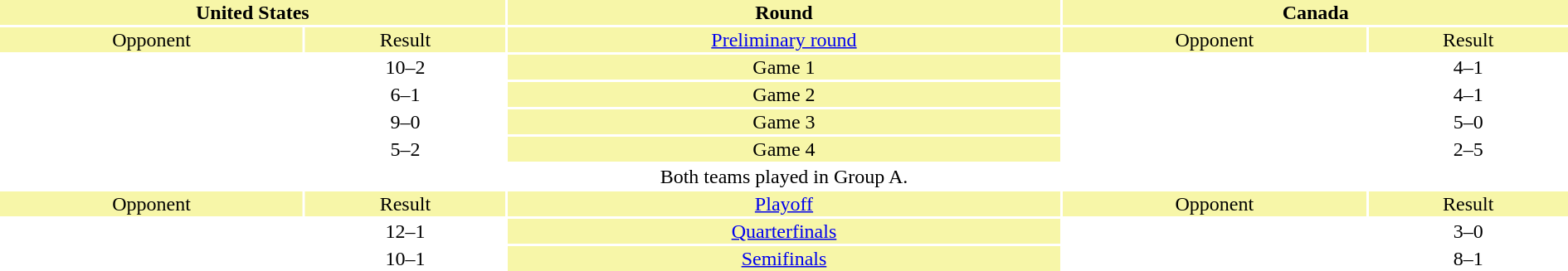<table style="text-align:center; width:100%">
<tr valign=top bgcolor=#F7F6A8>
<th colspan=2 style="width:1*">United States</th>
<th>Round</th>
<th colspan=2 style="width:1*">Canada</th>
</tr>
<tr valign=top bgcolor=#F7F6A8>
<td>Opponent</td>
<td>Result</td>
<td bgcolor=#F7F6A8><a href='#'>Preliminary round</a></td>
<td>Opponent</td>
<td>Result</td>
</tr>
<tr>
<td align=left></td>
<td>10–2</td>
<td bgcolor=#F7F6A8>Game 1</td>
<td align=left></td>
<td>4–1</td>
</tr>
<tr>
<td align=left></td>
<td>6–1</td>
<td bgcolor=#F7F6A8>Game 2</td>
<td align=left></td>
<td>4–1</td>
</tr>
<tr>
<td align=left></td>
<td>9–0</td>
<td bgcolor=#F7F6A8>Game 3</td>
<td align=left></td>
<td>5–0</td>
</tr>
<tr>
<td align=left></td>
<td>5–2</td>
<td bgcolor=#F7F6A8>Game 4</td>
<td align=left></td>
<td>2–5</td>
</tr>
<tr>
<td colspan=5 align=center>Both teams played in Group A.<br></td>
</tr>
<tr valign=top bgcolor=#F7F6A8>
<td>Opponent</td>
<td>Result</td>
<td bgcolor=#F7F6A8><a href='#'>Playoff</a></td>
<td>Opponent</td>
<td>Result</td>
</tr>
<tr>
<td align=left></td>
<td>12–1</td>
<td bgcolor=#F7F6A8><a href='#'>Quarterfinals</a></td>
<td align=left></td>
<td>3–0</td>
</tr>
<tr>
<td align=left></td>
<td>10–1</td>
<td bgcolor=#F7F6A8><a href='#'>Semifinals</a></td>
<td align=left></td>
<td>8–1</td>
</tr>
</table>
